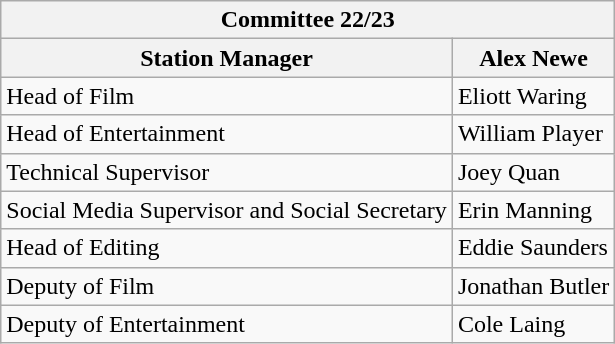<table class="wikitable collapsible collapsed">
<tr>
<th colspan="2">Committee 22/23</th>
</tr>
<tr>
<th>Station Manager</th>
<th>Alex Newe</th>
</tr>
<tr>
<td>Head of Film</td>
<td>Eliott Waring</td>
</tr>
<tr>
<td>Head of Entertainment</td>
<td>William Player</td>
</tr>
<tr>
<td>Technical Supervisor</td>
<td>Joey Quan</td>
</tr>
<tr>
<td>Social Media Supervisor and Social Secretary</td>
<td>Erin Manning</td>
</tr>
<tr>
<td>Head of Editing</td>
<td>Eddie Saunders</td>
</tr>
<tr>
<td>Deputy of Film</td>
<td>Jonathan Butler</td>
</tr>
<tr>
<td>Deputy of Entertainment</td>
<td>Cole Laing</td>
</tr>
</table>
